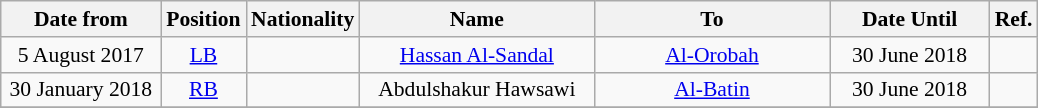<table class="wikitable"  style="text-align:center; font-size:90%; ">
<tr>
<th style="background:FFFFFF; color:#000000; width:100px;">Date from</th>
<th style="background:FFFFFF; color:#000000; width:50px;">Position</th>
<th style="background:FFFFFF; color:#000000; width:50px;">Nationality</th>
<th style="background:FFFFFF; color:#000000; width:150px;">Name</th>
<th style="background:FFFFFF; color:#000000; width:150px;">To</th>
<th style="background:FFFFFF; color:#000000; width:100px;">Date Until</th>
<th style="background:FFFFFF; color:#000000; width:25px;">Ref.</th>
</tr>
<tr>
<td>5 August 2017</td>
<td><a href='#'>LB</a></td>
<td></td>
<td><a href='#'>Hassan Al-Sandal</a></td>
<td><a href='#'>Al-Orobah</a></td>
<td>30 June 2018</td>
<td></td>
</tr>
<tr>
<td>30 January 2018</td>
<td><a href='#'>RB</a></td>
<td></td>
<td>Abdulshakur Hawsawi</td>
<td><a href='#'>Al-Batin</a></td>
<td>30 June 2018</td>
<td></td>
</tr>
<tr>
</tr>
</table>
